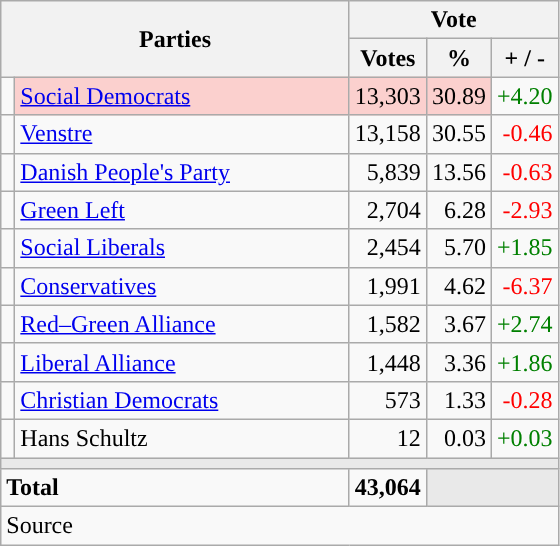<table class="wikitable" style="text-align:right;">
<tr>
<th style="text-align:centre;" rowspan="2" colspan="2" width="225">Parties</th>
<th colspan="3">Vote</th>
</tr>
<tr>
<th width="15">Votes</th>
<th width="15">%</th>
<th width="15">+ / -</th>
</tr>
<tr>
<td width="2" style="color:inherit;background:"></td>
<td bgcolor=#fbd0ce  align="left"><a href='#'>Social Democrats</a></td>
<td bgcolor=#fbd0ce>13,303</td>
<td bgcolor=#fbd0ce>30.89</td>
<td style=color:green;>+4.20</td>
</tr>
<tr>
<td width="2" style="color:inherit;background:"></td>
<td align="left"><a href='#'>Venstre</a></td>
<td>13,158</td>
<td>30.55</td>
<td style=color:red;>-0.46</td>
</tr>
<tr>
<td width="2" style="color:inherit;background:"></td>
<td align="left"><a href='#'>Danish People's Party</a></td>
<td>5,839</td>
<td>13.56</td>
<td style=color:red;>-0.63</td>
</tr>
<tr>
<td width="2" style="color:inherit;background:"></td>
<td align="left"><a href='#'>Green Left</a></td>
<td>2,704</td>
<td>6.28</td>
<td style=color:red;>-2.93</td>
</tr>
<tr>
<td width="2" style="color:inherit;background:"></td>
<td align="left"><a href='#'>Social Liberals</a></td>
<td>2,454</td>
<td>5.70</td>
<td style=color:green;>+1.85</td>
</tr>
<tr>
<td width="2" style="color:inherit;background:"></td>
<td align="left"><a href='#'>Conservatives</a></td>
<td>1,991</td>
<td>4.62</td>
<td style=color:red;>-6.37</td>
</tr>
<tr>
<td width="2" style="color:inherit;background:"></td>
<td align="left"><a href='#'>Red–Green Alliance</a></td>
<td>1,582</td>
<td>3.67</td>
<td style=color:green;>+2.74</td>
</tr>
<tr>
<td width="2" style="color:inherit;background:"></td>
<td align="left"><a href='#'>Liberal Alliance</a></td>
<td>1,448</td>
<td>3.36</td>
<td style=color:green;>+1.86</td>
</tr>
<tr>
<td width="2" style="color:inherit;background:"></td>
<td align="left"><a href='#'>Christian Democrats</a></td>
<td>573</td>
<td>1.33</td>
<td style=color:red;>-0.28</td>
</tr>
<tr>
<td width="2" style="color:inherit;background:"></td>
<td align="left">Hans Schultz</td>
<td>12</td>
<td>0.03</td>
<td style=color:green;>+0.03</td>
</tr>
<tr>
<td colspan="7" bgcolor="#E9E9E9"></td>
</tr>
<tr>
<td align="left" colspan="2"><strong>Total</strong></td>
<td><strong>43,064</strong></td>
<td bgcolor="#E9E9E9" colspan="2"></td>
</tr>
<tr>
<td align="left" colspan="6">Source</td>
</tr>
</table>
